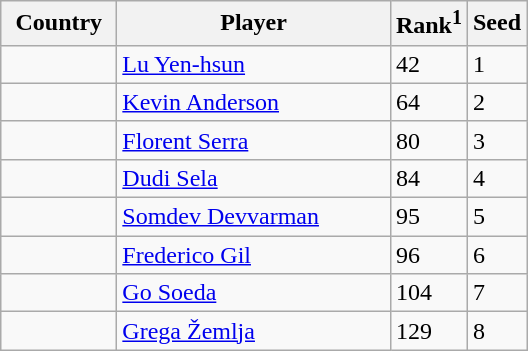<table class="sortable wikitable">
<tr>
<th width="70">Country</th>
<th width="175">Player</th>
<th>Rank<sup>1</sup></th>
<th>Seed</th>
</tr>
<tr>
<td></td>
<td><a href='#'>Lu Yen-hsun</a></td>
<td>42</td>
<td>1</td>
</tr>
<tr>
<td></td>
<td><a href='#'>Kevin Anderson</a></td>
<td>64</td>
<td>2</td>
</tr>
<tr>
<td></td>
<td><a href='#'>Florent Serra</a></td>
<td>80</td>
<td>3</td>
</tr>
<tr>
<td></td>
<td><a href='#'>Dudi Sela</a></td>
<td>84</td>
<td>4</td>
</tr>
<tr>
<td></td>
<td><a href='#'>Somdev Devvarman</a></td>
<td>95</td>
<td>5</td>
</tr>
<tr>
<td></td>
<td><a href='#'>Frederico Gil</a></td>
<td>96</td>
<td>6</td>
</tr>
<tr>
<td></td>
<td><a href='#'>Go Soeda</a></td>
<td>104</td>
<td>7</td>
</tr>
<tr>
<td></td>
<td><a href='#'>Grega Žemlja</a></td>
<td>129</td>
<td>8</td>
</tr>
</table>
